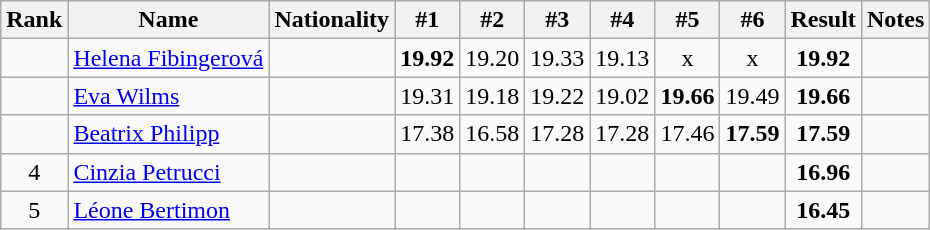<table class="wikitable sortable" style="text-align:center">
<tr>
<th>Rank</th>
<th>Name</th>
<th>Nationality</th>
<th>#1</th>
<th>#2</th>
<th>#3</th>
<th>#4</th>
<th>#5</th>
<th>#6</th>
<th>Result</th>
<th>Notes</th>
</tr>
<tr>
<td></td>
<td align="left"><a href='#'>Helena Fibingerová</a></td>
<td align=left></td>
<td><strong>19.92</strong></td>
<td>19.20</td>
<td>19.33</td>
<td>19.13</td>
<td>x</td>
<td>x</td>
<td><strong>19.92</strong></td>
<td></td>
</tr>
<tr>
<td></td>
<td align="left"><a href='#'>Eva Wilms</a></td>
<td align=left></td>
<td>19.31</td>
<td>19.18</td>
<td>19.22</td>
<td>19.02</td>
<td><strong>19.66</strong></td>
<td>19.49</td>
<td><strong>19.66</strong></td>
<td></td>
</tr>
<tr>
<td></td>
<td align="left"><a href='#'>Beatrix Philipp</a></td>
<td align=left></td>
<td>17.38</td>
<td>16.58</td>
<td>17.28</td>
<td>17.28</td>
<td>17.46</td>
<td><strong>17.59</strong></td>
<td><strong>17.59</strong></td>
<td></td>
</tr>
<tr>
<td>4</td>
<td align="left"><a href='#'>Cinzia Petrucci</a></td>
<td align=left></td>
<td></td>
<td></td>
<td></td>
<td></td>
<td></td>
<td></td>
<td><strong>16.96</strong></td>
<td></td>
</tr>
<tr>
<td>5</td>
<td align="left"><a href='#'>Léone Bertimon</a></td>
<td align=left></td>
<td></td>
<td></td>
<td></td>
<td></td>
<td></td>
<td></td>
<td><strong>16.45</strong></td>
<td></td>
</tr>
</table>
